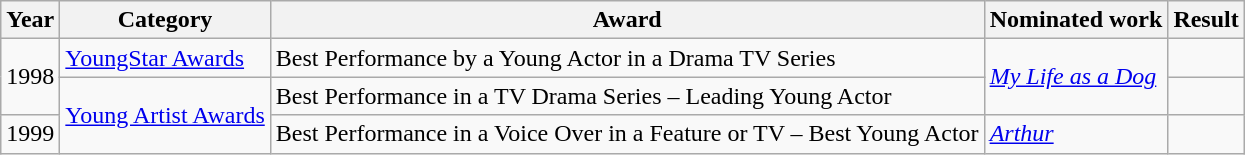<table class="wikitable">
<tr>
<th>Year</th>
<th>Category</th>
<th>Award</th>
<th>Nominated work</th>
<th>Result</th>
</tr>
<tr>
<td rowspan="2">1998</td>
<td><a href='#'>YoungStar Awards</a></td>
<td>Best Performance by a Young Actor in a Drama TV Series</td>
<td rowspan="2"><em><a href='#'>My Life as a Dog</a></em></td>
<td></td>
</tr>
<tr>
<td rowspan="2"><a href='#'>Young Artist Awards</a></td>
<td>Best Performance in a TV Drama Series – Leading Young Actor</td>
<td></td>
</tr>
<tr>
<td>1999</td>
<td>Best Performance in a Voice Over in a Feature or TV – Best Young Actor</td>
<td><em><a href='#'>Arthur</a></em></td>
<td></td>
</tr>
</table>
